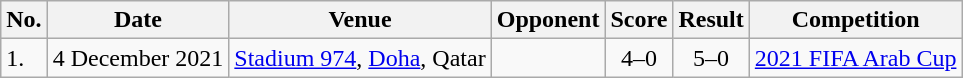<table class="wikitable sortable">
<tr>
<th>No.</th>
<th>Date</th>
<th>Venue</th>
<th>Opponent</th>
<th>Score</th>
<th>Result</th>
<th>Competition</th>
</tr>
<tr>
<td>1.</td>
<td>4 December 2021</td>
<td><a href='#'>Stadium 974</a>, <a href='#'>Doha</a>, Qatar</td>
<td></td>
<td align=center>4–0</td>
<td align=center>5–0</td>
<td><a href='#'>2021 FIFA Arab Cup</a></td>
</tr>
</table>
